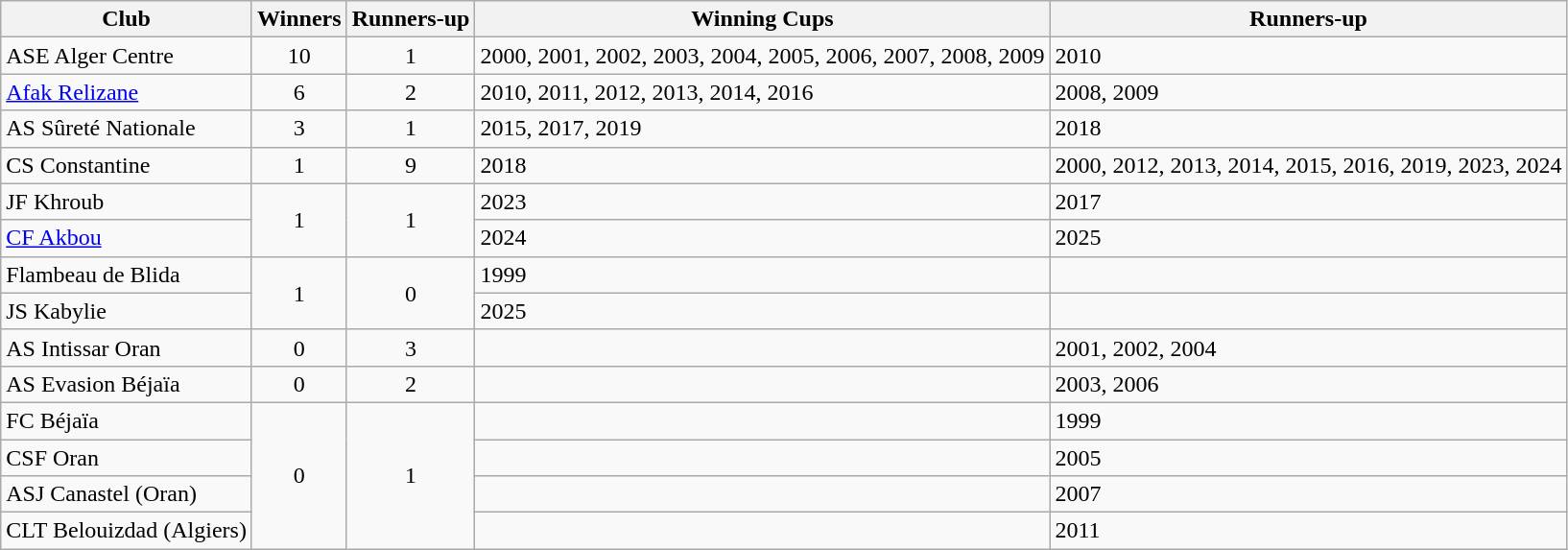<table class="wikitable">
<tr>
<th>Club</th>
<th>Winners</th>
<th>Runners-up</th>
<th>Winning Cups</th>
<th>Runners-up</th>
</tr>
<tr>
<td>ASE Alger Centre</td>
<td align=center>10</td>
<td align=center>1</td>
<td>2000, 2001, 2002, 2003, 2004, 2005, 2006, 2007, 2008, 2009</td>
<td>2010</td>
</tr>
<tr>
<td><a href='#'>Afak Relizane</a></td>
<td align=center>6</td>
<td align=center>2</td>
<td>2010, 2011, 2012, 2013, 2014, 2016</td>
<td>2008, 2009</td>
</tr>
<tr>
<td>AS Sûreté Nationale</td>
<td align=center>3</td>
<td align=center>1</td>
<td>2015, 2017, 2019</td>
<td>2018</td>
</tr>
<tr>
<td>CS Constantine</td>
<td align=center>1</td>
<td align=center>9</td>
<td>2018</td>
<td>2000, 2012, 2013, 2014, 2015, 2016, 2019, 2023, 2024</td>
</tr>
<tr>
<td>JF Khroub</td>
<td align=center rowspan=2>1</td>
<td align=center rowspan=2>1</td>
<td>2023</td>
<td>2017</td>
</tr>
<tr>
<td><a href='#'>CF Akbou</a></td>
<td>2024</td>
<td>2025</td>
</tr>
<tr>
<td>Flambeau de Blida</td>
<td align=center rowspan=2>1</td>
<td align=center rowspan=2>0</td>
<td>1999</td>
<td></td>
</tr>
<tr>
<td>JS Kabylie</td>
<td>2025</td>
<td></td>
</tr>
<tr>
<td>AS Intissar Oran</td>
<td align=center>0</td>
<td align=center>3</td>
<td></td>
<td>2001, 2002, 2004</td>
</tr>
<tr>
<td>AS Evasion Béjaïa</td>
<td align=center>0</td>
<td align=center>2</td>
<td></td>
<td>2003, 2006</td>
</tr>
<tr>
<td>FC Béjaïa</td>
<td align=center rowspan=4>0</td>
<td align=center rowspan=4>1</td>
<td></td>
<td>1999</td>
</tr>
<tr>
<td>CSF Oran</td>
<td></td>
<td>2005</td>
</tr>
<tr>
<td>ASJ Canastel (Oran)</td>
<td></td>
<td>2007</td>
</tr>
<tr>
<td>CLT Belouizdad (Algiers)</td>
<td></td>
<td>2011</td>
</tr>
</table>
